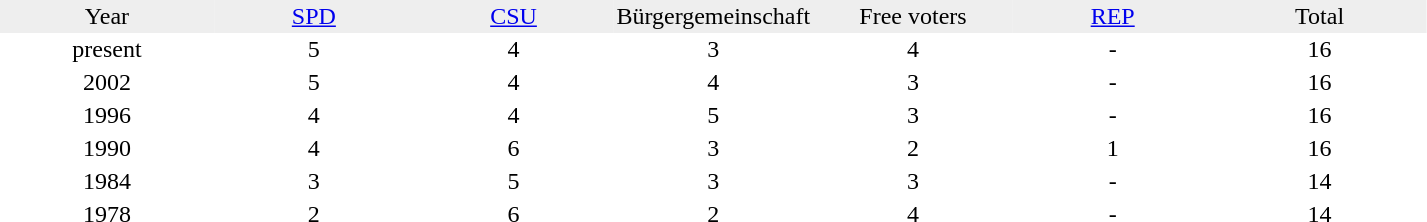<table border="0" cellpadding="2" cellspacing="0">
<tr bgcolor="#eeeeee" align="center">
<td width="15%">Year</td>
<td width="14%"><a href='#'>SPD</a></td>
<td width="14%"><a href='#'>CSU</a></td>
<td width="14%">Bürgergemeinschaft</td>
<td width="14%">Free voters</td>
<td width="14%"><a href='#'>REP</a></td>
<td width="15%">Total</td>
</tr>
<tr align="center">
<td>present</td>
<td>5</td>
<td>4</td>
<td>3</td>
<td>4</td>
<td>-</td>
<td>16</td>
</tr>
<tr align="center">
<td>2002</td>
<td>5</td>
<td>4</td>
<td>4</td>
<td>3</td>
<td>-</td>
<td>16</td>
</tr>
<tr align="center">
<td>1996</td>
<td>4</td>
<td>4</td>
<td>5</td>
<td>3</td>
<td>-</td>
<td>16</td>
</tr>
<tr align="center">
<td>1990</td>
<td>4</td>
<td>6</td>
<td>3</td>
<td>2</td>
<td>1</td>
<td>16</td>
</tr>
<tr align="center">
<td>1984</td>
<td>3</td>
<td>5</td>
<td>3</td>
<td>3</td>
<td>-</td>
<td>14</td>
</tr>
<tr align="center">
<td>1978</td>
<td>2</td>
<td>6</td>
<td>2</td>
<td>4</td>
<td>-</td>
<td>14</td>
</tr>
</table>
